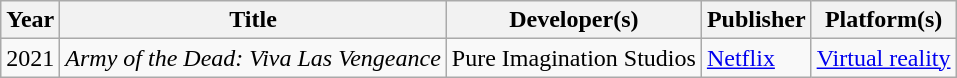<table class="wikitable">
<tr>
<th>Year</th>
<th>Title</th>
<th>Developer(s)</th>
<th>Publisher</th>
<th>Platform(s)</th>
</tr>
<tr>
<td>2021</td>
<td><em>Army of the Dead: Viva Las Vengeance</em></td>
<td>Pure Imagination Studios</td>
<td><a href='#'>Netflix</a></td>
<td><a href='#'>Virtual reality</a></td>
</tr>
</table>
